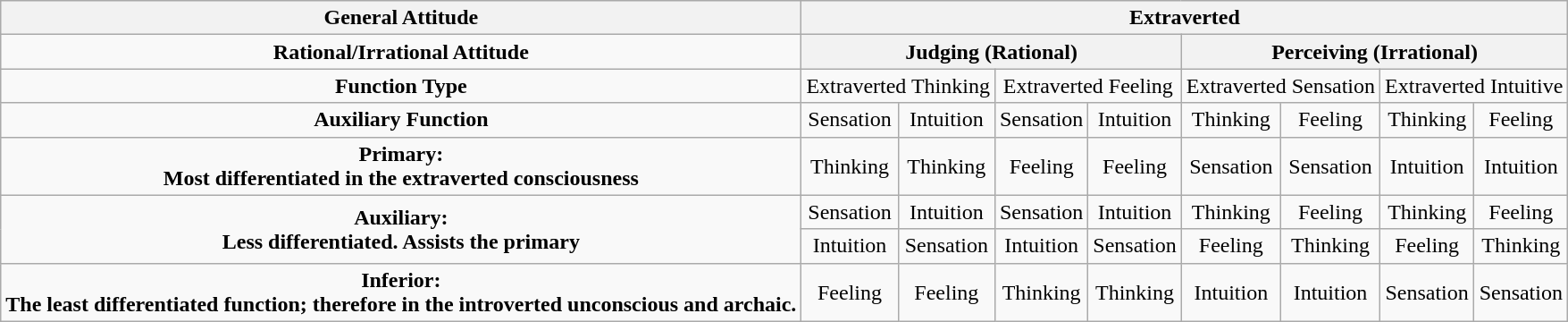<table class="wikitable" style="text-align:center;" border="1">
<tr>
<th>General Attitude</th>
<th colspan="8">Extraverted</th>
</tr>
<tr>
<td><strong>Rational/Irrational Attitude</strong></td>
<th colspan="4">Judging (Rational)</th>
<th colspan="4">Perceiving (Irrational)</th>
</tr>
<tr>
<td><strong>Function Type</strong></td>
<td colspan="2">Extraverted Thinking</td>
<td colspan="2">Extraverted Feeling</td>
<td colspan="2">Extraverted Sensation</td>
<td colspan="2">Extraverted Intuitive</td>
</tr>
<tr>
<td><strong>Auxiliary Function</strong></td>
<td>Sensation</td>
<td>Intuition</td>
<td>Sensation</td>
<td>Intuition</td>
<td>Thinking</td>
<td>Feeling</td>
<td>Thinking</td>
<td>Feeling</td>
</tr>
<tr>
<td><strong> Primary:<br>Most differentiated in the extraverted consciousness</strong></td>
<td>Thinking</td>
<td>Thinking</td>
<td>Feeling</td>
<td>Feeling</td>
<td>Sensation</td>
<td>Sensation</td>
<td>Intuition</td>
<td>Intuition</td>
</tr>
<tr>
<td rowspan="2"><strong>Auxiliary:<br>Less differentiated. Assists the primary</strong></td>
<td>Sensation</td>
<td>Intuition</td>
<td>Sensation</td>
<td>Intuition</td>
<td>Thinking</td>
<td>Feeling</td>
<td>Thinking</td>
<td>Feeling</td>
</tr>
<tr>
<td>Intuition</td>
<td>Sensation</td>
<td>Intuition</td>
<td>Sensation</td>
<td>Feeling</td>
<td>Thinking</td>
<td>Feeling</td>
<td>Thinking</td>
</tr>
<tr>
<td><strong>Inferior:<br>The least differentiated function; therefore in the introverted unconscious and archaic.</strong></td>
<td>Feeling</td>
<td>Feeling</td>
<td>Thinking</td>
<td>Thinking</td>
<td>Intuition</td>
<td>Intuition</td>
<td>Sensation</td>
<td>Sensation</td>
</tr>
</table>
